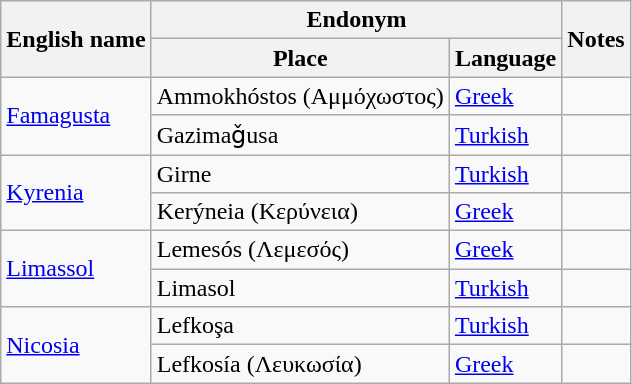<table class="wikitable sortable mw-collapsible">
<tr>
<th rowspan="2">English name</th>
<th colspan="2">Endonym</th>
<th rowspan="2">Notes</th>
</tr>
<tr>
<th>Place</th>
<th>Language</th>
</tr>
<tr>
<td rowspan="2"><a href='#'>Famagusta</a></td>
<td>Ammokhóstos (Αμμόχωστος)</td>
<td><a href='#'>Greek</a></td>
<td></td>
</tr>
<tr>
<td>Gazimaǧusa</td>
<td><a href='#'>Turkish</a></td>
<td></td>
</tr>
<tr>
<td rowspan="2"><a href='#'>Kyrenia</a></td>
<td>Girne</td>
<td><a href='#'>Turkish</a></td>
<td></td>
</tr>
<tr>
<td>Kerýneia (Κερύνεια)</td>
<td><a href='#'>Greek</a></td>
<td></td>
</tr>
<tr>
<td rowspan="2"><a href='#'>Limassol</a></td>
<td>Lemesós (Λεμεσός)</td>
<td><a href='#'>Greek</a></td>
<td></td>
</tr>
<tr>
<td>Limasol</td>
<td><a href='#'>Turkish</a></td>
<td></td>
</tr>
<tr>
<td rowspan="2"><a href='#'>Nicosia</a></td>
<td>Lefkoşa</td>
<td><a href='#'>Turkish</a></td>
<td></td>
</tr>
<tr>
<td>Lefkosía (Λευκωσία)</td>
<td><a href='#'>Greek</a></td>
<td></td>
</tr>
</table>
